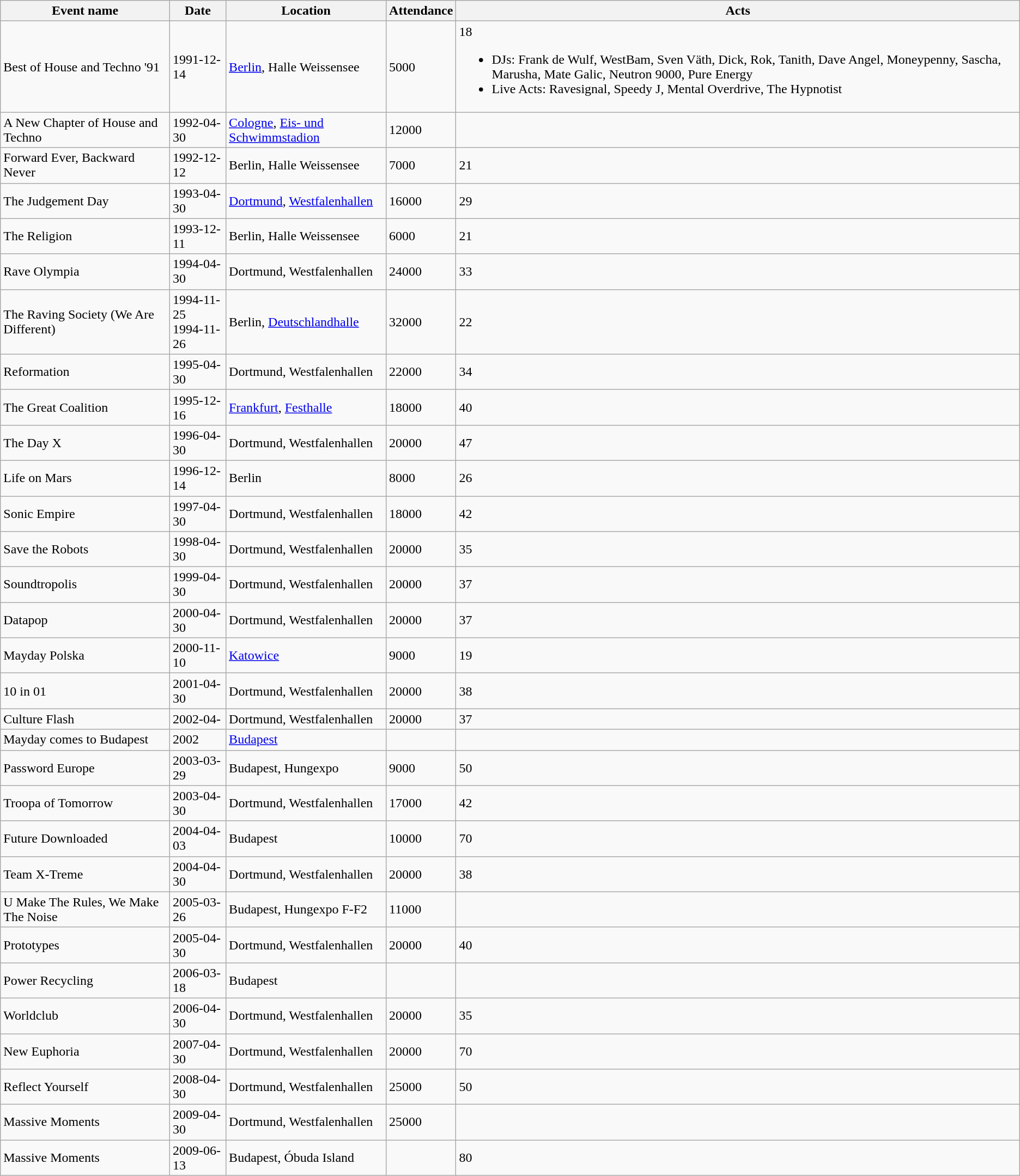<table class="wikitable">
<tr>
<th>Event name</th>
<th>Date</th>
<th>Location</th>
<th>Attendance</th>
<th>Acts</th>
</tr>
<tr>
<td>Best of House and Techno '91</td>
<td>1991-12-14</td>
<td><a href='#'>Berlin</a>, Halle Weissensee</td>
<td>5000</td>
<td>18<br><ul><li>DJs: Frank de Wulf, WestBam, Sven Väth, Dick, Rok, Tanith, Dave Angel, Moneypenny, Sascha, Marusha, Mate Galic, Neutron 9000, Pure Energy</li><li>Live Acts: Ravesignal, Speedy J, Mental Overdrive, The Hypnotist</li></ul></td>
</tr>
<tr>
<td>A New Chapter of House and Techno</td>
<td>1992-04-30</td>
<td><a href='#'>Cologne</a>, <a href='#'>Eis- und Schwimmstadion</a></td>
<td>12000</td>
<td></td>
</tr>
<tr>
<td>Forward Ever, Backward Never</td>
<td>1992-12-12</td>
<td>Berlin, Halle Weissensee</td>
<td>7000</td>
<td>21</td>
</tr>
<tr>
<td>The Judgement Day</td>
<td>1993-04-30</td>
<td><a href='#'>Dortmund</a>, <a href='#'>Westfalenhallen</a></td>
<td>16000</td>
<td>29</td>
</tr>
<tr>
<td>The Religion</td>
<td>1993-12-11</td>
<td>Berlin, Halle Weissensee</td>
<td>6000</td>
<td>21</td>
</tr>
<tr>
<td>Rave Olympia</td>
<td>1994-04-30</td>
<td>Dortmund, Westfalenhallen</td>
<td>24000</td>
<td>33</td>
</tr>
<tr>
<td>The Raving Society (We Are Different)</td>
<td>1994-11-25<br>1994-11-26</td>
<td>Berlin, <a href='#'>Deutschlandhalle</a></td>
<td>32000</td>
<td>22</td>
</tr>
<tr>
<td>Reformation</td>
<td>1995-04-30</td>
<td>Dortmund, Westfalenhallen</td>
<td>22000</td>
<td>34</td>
</tr>
<tr>
<td>The Great Coalition</td>
<td>1995-12-16</td>
<td><a href='#'>Frankfurt</a>, <a href='#'>Festhalle</a></td>
<td>18000</td>
<td>40</td>
</tr>
<tr>
<td>The Day X</td>
<td>1996-04-30</td>
<td>Dortmund, Westfalenhallen</td>
<td>20000</td>
<td>47</td>
</tr>
<tr>
<td>Life on Mars</td>
<td>1996-12-14</td>
<td>Berlin</td>
<td>8000</td>
<td>26</td>
</tr>
<tr>
<td>Sonic Empire</td>
<td>1997-04-30</td>
<td>Dortmund, Westfalenhallen</td>
<td>18000</td>
<td>42</td>
</tr>
<tr>
<td>Save the Robots</td>
<td>1998-04-30</td>
<td>Dortmund, Westfalenhallen</td>
<td>20000</td>
<td>35</td>
</tr>
<tr>
<td>Soundtropolis</td>
<td>1999-04-30</td>
<td>Dortmund, Westfalenhallen</td>
<td>20000</td>
<td>37</td>
</tr>
<tr>
<td>Datapop</td>
<td>2000-04-30</td>
<td>Dortmund, Westfalenhallen</td>
<td>20000</td>
<td>37</td>
</tr>
<tr>
<td>Mayday Polska</td>
<td>2000-11-10</td>
<td><a href='#'>Katowice</a></td>
<td>9000</td>
<td>19</td>
</tr>
<tr>
<td>10 in 01</td>
<td>2001-04-30</td>
<td>Dortmund, Westfalenhallen</td>
<td>20000</td>
<td>38</td>
</tr>
<tr>
<td>Culture Flash</td>
<td>2002-04-</td>
<td>Dortmund, Westfalenhallen</td>
<td>20000</td>
<td>37</td>
</tr>
<tr>
<td>Mayday comes to Budapest</td>
<td>2002</td>
<td><a href='#'>Budapest</a></td>
<td></td>
<td></td>
</tr>
<tr>
<td>Password Europe</td>
<td>2003-03-29</td>
<td>Budapest, Hungexpo</td>
<td>9000</td>
<td>50</td>
</tr>
<tr>
<td>Troopa of Tomorrow</td>
<td>2003-04-30</td>
<td>Dortmund, Westfalenhallen</td>
<td>17000</td>
<td>42</td>
</tr>
<tr>
<td>Future Downloaded</td>
<td>2004-04-03</td>
<td>Budapest</td>
<td>10000</td>
<td>70</td>
</tr>
<tr>
<td>Team X-Treme</td>
<td>2004-04-30</td>
<td>Dortmund, Westfalenhallen</td>
<td>20000</td>
<td>38</td>
</tr>
<tr>
<td>U Make The Rules, We Make The Noise</td>
<td>2005-03-26</td>
<td>Budapest, Hungexpo F-F2</td>
<td>11000</td>
<td></td>
</tr>
<tr>
<td>Prototypes</td>
<td>2005-04-30</td>
<td>Dortmund, Westfalenhallen</td>
<td>20000</td>
<td>40</td>
</tr>
<tr>
<td>Power Recycling</td>
<td>2006-03-18</td>
<td>Budapest</td>
<td></td>
<td></td>
</tr>
<tr>
<td>Worldclub</td>
<td>2006-04-30</td>
<td>Dortmund, Westfalenhallen</td>
<td>20000</td>
<td>35</td>
</tr>
<tr>
<td>New Euphoria</td>
<td>2007-04-30</td>
<td>Dortmund, Westfalenhallen</td>
<td>20000</td>
<td>70</td>
</tr>
<tr>
<td>Reflect Yourself</td>
<td>2008-04-30</td>
<td>Dortmund, Westfalenhallen</td>
<td>25000</td>
<td>50</td>
</tr>
<tr>
<td>Massive Moments</td>
<td>2009-04-30</td>
<td>Dortmund, Westfalenhallen</td>
<td>25000</td>
<td></td>
</tr>
<tr>
<td>Massive Moments</td>
<td>2009-06-13</td>
<td>Budapest, Óbuda Island</td>
<td></td>
<td>80</td>
</tr>
</table>
